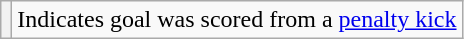<table class="wikitable plainrowheaders">
<tr>
<th scope=row style="text-align:center"></th>
<td>Indicates goal was scored from a <a href='#'>penalty kick</a></td>
</tr>
</table>
